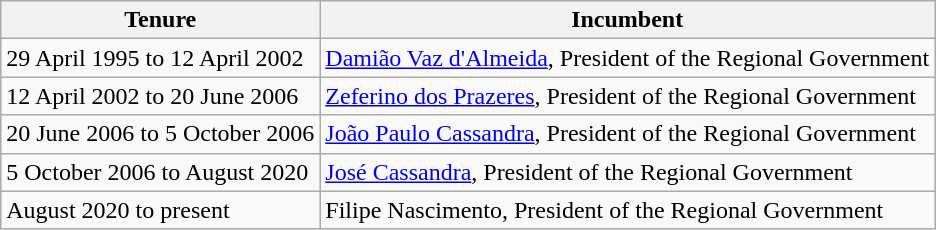<table class="wikitable">
<tr>
<th>Tenure</th>
<th>Incumbent</th>
</tr>
<tr>
<td>29 April 1995 to 12 April 2002</td>
<td><a href='#'>Damião Vaz d'Almeida</a>, President of the Regional Government</td>
</tr>
<tr>
<td>12 April 2002 to 20 June 2006</td>
<td><a href='#'>Zeferino dos Prazeres</a>, President of the Regional Government</td>
</tr>
<tr>
<td>20 June 2006 to 5 October 2006</td>
<td><a href='#'>João Paulo Cassandra</a>, President of the Regional Government</td>
</tr>
<tr>
<td>5 October 2006 to August 2020</td>
<td><a href='#'>José Cassandra</a>, President of the Regional Government</td>
</tr>
<tr>
<td>August 2020 to present</td>
<td>Filipe Nascimento, President of the Regional Government</td>
</tr>
</table>
